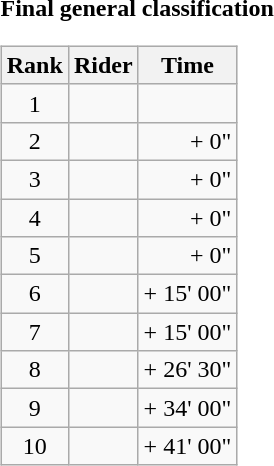<table>
<tr>
<td><strong>Final general classification</strong><br><table class="wikitable">
<tr>
<th scope="col">Rank</th>
<th scope="col">Rider</th>
<th scope="col">Time</th>
</tr>
<tr>
<td style="text-align:center;">1</td>
<td></td>
<td style="text-align:right;"></td>
</tr>
<tr>
<td style="text-align:center;">2</td>
<td></td>
<td style="text-align:right;">+ 0"</td>
</tr>
<tr>
<td style="text-align:center;">3</td>
<td></td>
<td style="text-align:right;">+ 0"</td>
</tr>
<tr>
<td style="text-align:center;">4</td>
<td></td>
<td style="text-align:right;">+ 0"</td>
</tr>
<tr>
<td style="text-align:center;">5</td>
<td></td>
<td style="text-align:right;">+ 0"</td>
</tr>
<tr>
<td style="text-align:center;">6</td>
<td></td>
<td style="text-align:right;">+ 15' 00"</td>
</tr>
<tr>
<td style="text-align:center;">7</td>
<td></td>
<td style="text-align:right;">+ 15' 00"</td>
</tr>
<tr>
<td style="text-align:center;">8</td>
<td></td>
<td style="text-align:right;">+ 26' 30"</td>
</tr>
<tr>
<td style="text-align:center;">9</td>
<td></td>
<td style="text-align:right;">+ 34' 00"</td>
</tr>
<tr>
<td style="text-align:center;">10</td>
<td></td>
<td style="text-align:right;">+ 41' 00"</td>
</tr>
</table>
</td>
</tr>
</table>
